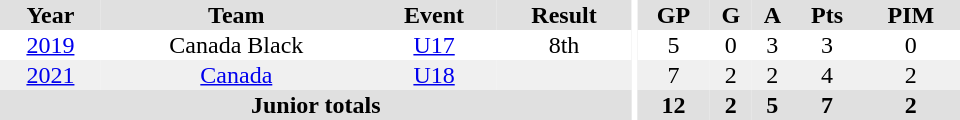<table border="0" cellpadding="1" cellspacing="0" ID="Table3" style="text-align:center; width:40em">
<tr bgcolor="#e0e0e0">
<th>Year</th>
<th>Team</th>
<th>Event</th>
<th>Result</th>
<th rowspan="102" bgcolor="#ffffff"></th>
<th>GP</th>
<th>G</th>
<th>A</th>
<th>Pts</th>
<th>PIM</th>
</tr>
<tr>
<td><a href='#'>2019</a></td>
<td>Canada Black</td>
<td><a href='#'>U17</a></td>
<td>8th</td>
<td>5</td>
<td>0</td>
<td>3</td>
<td>3</td>
<td>0</td>
</tr>
<tr bgcolor="#f0f0f0">
<td><a href='#'>2021</a></td>
<td><a href='#'>Canada</a></td>
<td><a href='#'>U18</a></td>
<td></td>
<td>7</td>
<td>2</td>
<td>2</td>
<td>4</td>
<td>2</td>
</tr>
<tr bgcolor="#e0e0e0">
<th colspan="4">Junior totals</th>
<th>12</th>
<th>2</th>
<th>5</th>
<th>7</th>
<th>2</th>
</tr>
</table>
